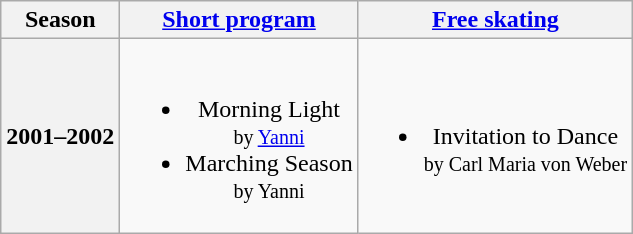<table class=wikitable style=text-align:center>
<tr>
<th>Season</th>
<th><a href='#'>Short program</a></th>
<th><a href='#'>Free skating</a></th>
</tr>
<tr>
<th>2001–2002 <br> </th>
<td><br><ul><li>Morning Light <br><small> by <a href='#'>Yanni</a> </small></li><li>Marching Season <br><small> by Yanni </small></li></ul></td>
<td><br><ul><li>Invitation to Dance <br><small> by Carl Maria von Weber </small></li></ul></td>
</tr>
</table>
